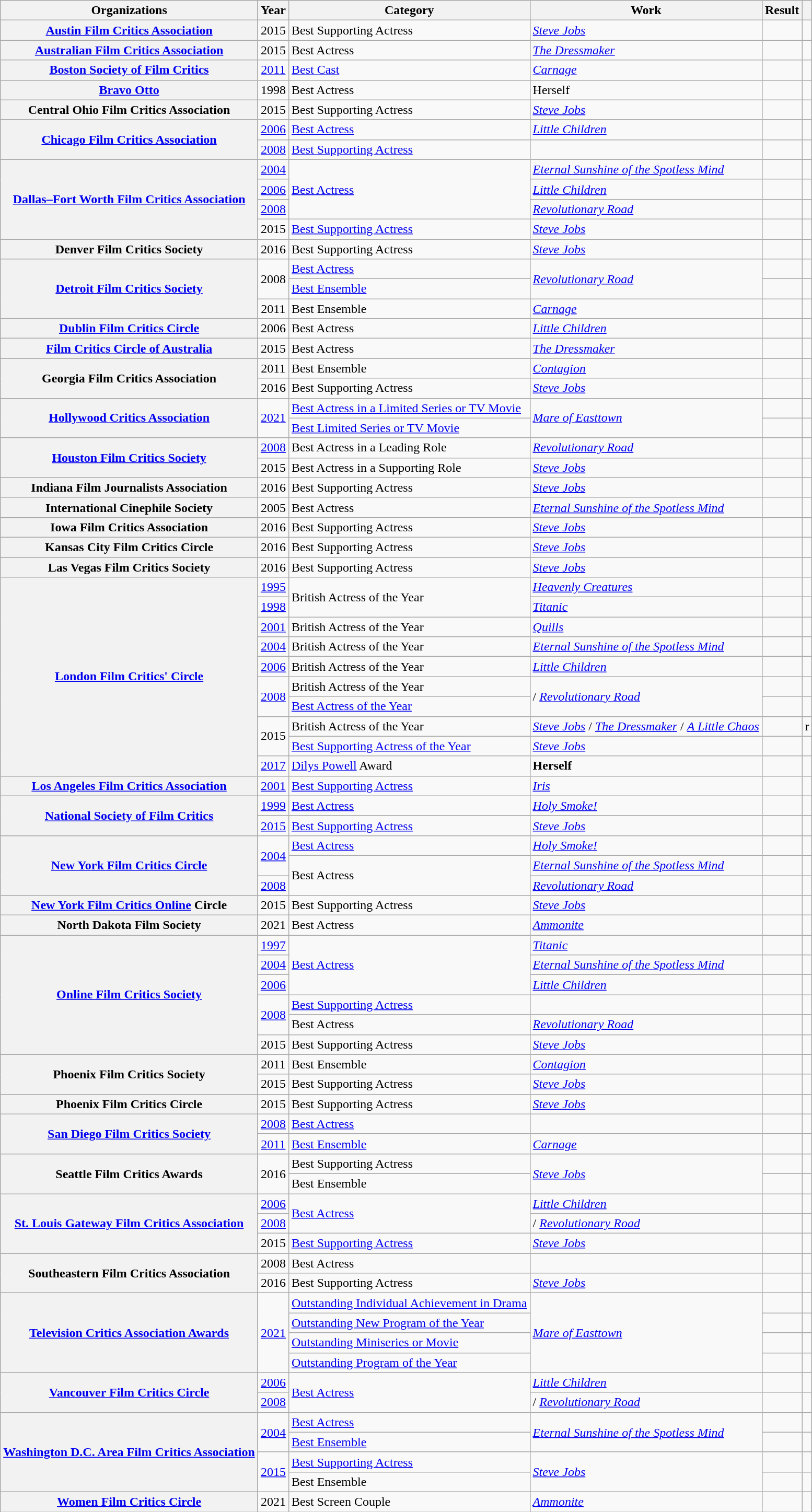<table class= "wikitable plainrowheaders sortable">
<tr>
<th>Organizations</th>
<th scope="col">Year</th>
<th scope="col">Category</th>
<th scope="col">Work</th>
<th scope="col">Result</th>
<th scope="col" class="unsortable"></th>
</tr>
<tr>
<th rowspan="1" scope="row"><a href='#'>Austin Film Critics Association</a></th>
<td align="center">2015</td>
<td>Best Supporting Actress</td>
<td><em><a href='#'>Steve Jobs</a></em></td>
<td></td>
<td align="center"></td>
</tr>
<tr>
<th rowspan="1" scope="row"><a href='#'>Australian Film Critics Association</a></th>
<td align="center">2015</td>
<td>Best Actress</td>
<td><em><a href='#'>The Dressmaker</a></em></td>
<td></td>
<td align="center"></td>
</tr>
<tr>
<th rowspan="1" scope="row"><a href='#'>Boston Society of Film Critics</a></th>
<td align="center"><a href='#'>2011</a></td>
<td><a href='#'>Best Cast</a></td>
<td><em><a href='#'>Carnage</a></em></td>
<td></td>
<td align="center"></td>
</tr>
<tr>
<th rowspan="1" scope="row"><a href='#'>Bravo Otto</a></th>
<td align="center">1998</td>
<td>Best Actress</td>
<td>Herself</td>
<td></td>
<td align="center"></td>
</tr>
<tr>
<th rowspan="1" scope="row">Central Ohio Film Critics Association</th>
<td align="center">2015</td>
<td>Best Supporting Actress</td>
<td><em><a href='#'>Steve Jobs</a></em></td>
<td></td>
<td align="center"></td>
</tr>
<tr>
<th rowspan="2" scope="row"><a href='#'>Chicago Film Critics Association</a></th>
<td align="center"><a href='#'>2006</a></td>
<td><a href='#'>Best Actress</a></td>
<td><em><a href='#'>Little Children</a></em></td>
<td></td>
<td align="center"></td>
</tr>
<tr>
<td align="center"><a href='#'>2008</a></td>
<td><a href='#'>Best Supporting Actress</a></td>
<td><em></em></td>
<td></td>
<td align="center"></td>
</tr>
<tr>
<th rowspan="4" scope="row"><a href='#'>Dallas–Fort Worth Film Critics Association</a></th>
<td align="center"><a href='#'>2004</a></td>
<td rowspan="3"><a href='#'>Best Actress</a></td>
<td><em><a href='#'>Eternal Sunshine of the Spotless Mind</a></em></td>
<td></td>
<td align="center"></td>
</tr>
<tr>
<td align="center"><a href='#'>2006</a></td>
<td><em><a href='#'>Little Children</a></em></td>
<td></td>
<td align="center"></td>
</tr>
<tr>
<td align="center"><a href='#'>2008</a></td>
<td><em><a href='#'>Revolutionary Road</a></em></td>
<td></td>
<td align="center"></td>
</tr>
<tr>
<td align="center">2015</td>
<td><a href='#'>Best Supporting Actress</a></td>
<td><em><a href='#'>Steve Jobs</a></em></td>
<td></td>
<td style="text-align:center;"></td>
</tr>
<tr>
<th rowspan="1" scope="row">Denver Film Critics Society</th>
<td style="text-align:center;">2016</td>
<td>Best Supporting Actress</td>
<td><em><a href='#'>Steve Jobs</a></em></td>
<td></td>
<td style="text-align:center;"></td>
</tr>
<tr>
<th rowspan="3" scope="row"><a href='#'>Detroit Film Critics Society</a></th>
<td rowspan=2 style="text-align:center;">2008</td>
<td><a href='#'>Best Actress</a></td>
<td rowspan=2><em><a href='#'>Revolutionary Road</a></em></td>
<td></td>
<td style="text-align:center;"></td>
</tr>
<tr>
<td rowspan="1"><a href='#'>Best Ensemble</a></td>
<td></td>
<td></td>
</tr>
<tr>
<td align="center">2011</td>
<td>Best Ensemble</td>
<td><em><a href='#'>Carnage</a></em></td>
<td></td>
<td align="center"></td>
</tr>
<tr>
<th rowspan="1" scope="row"><a href='#'>Dublin Film Critics Circle</a></th>
<td align="center">2006</td>
<td>Best Actress</td>
<td><em><a href='#'>Little Children</a></em></td>
<td></td>
<td align="center"></td>
</tr>
<tr>
<th rowspan="1" scope="row"><a href='#'>Film Critics Circle of Australia</a></th>
<td align="center">2015</td>
<td>Best Actress</td>
<td><em><a href='#'>The Dressmaker</a></em></td>
<td></td>
<td align="center"></td>
</tr>
<tr>
<th rowspan="2" scope="row">Georgia Film Critics Association</th>
<td align="center">2011</td>
<td>Best Ensemble</td>
<td><em><a href='#'>Contagion</a></em></td>
<td></td>
<td align="center"></td>
</tr>
<tr>
<td style="text-align:center;">2016</td>
<td>Best Supporting Actress</td>
<td><em><a href='#'>Steve Jobs</a></em></td>
<td></td>
<td style="text-align:center;"></td>
</tr>
<tr>
<th rowspan="2" scope="row"><a href='#'>Hollywood Critics Association</a></th>
<td align="center" rowspan=2><a href='#'>2021</a></td>
<td><a href='#'>Best Actress in a Limited Series or TV Movie</a></td>
<td rowspan=2><em><a href='#'>Mare of Easttown</a></em></td>
<td></td>
<td align="center"></td>
</tr>
<tr>
<td><a href='#'>Best Limited Series or TV Movie</a></td>
<td></td>
<td align=center></td>
</tr>
<tr>
<th rowspan="2" scope="row"><a href='#'>Houston Film Critics Society</a></th>
<td align="center"><a href='#'>2008</a></td>
<td>Best Actress in a Leading Role</td>
<td><em><a href='#'>Revolutionary Road</a></em></td>
<td></td>
<td align="center"></td>
</tr>
<tr>
<td align="center">2015</td>
<td>Best Actress in a Supporting Role</td>
<td><em><a href='#'>Steve Jobs</a></em></td>
<td></td>
<td align="center"></td>
</tr>
<tr>
<th rowspan="1" scope="row">Indiana Film Journalists Association</th>
<td align="center">2016</td>
<td>Best Supporting Actress</td>
<td><em><a href='#'>Steve Jobs</a></em></td>
<td></td>
<td align="center"></td>
</tr>
<tr>
<th rowspan="1" scope="row">International Cinephile Society</th>
<td align="center">2005</td>
<td>Best Actress</td>
<td><em><a href='#'>Eternal Sunshine of the Spotless Mind</a></em></td>
<td></td>
<td align="center"></td>
</tr>
<tr>
<th rowspan="1" scope="row">Iowa Film Critics Association</th>
<td align="center">2016</td>
<td>Best Supporting Actress</td>
<td><em><a href='#'>Steve Jobs</a></em></td>
<td></td>
<td align="center"></td>
</tr>
<tr>
<th rowspan="1" scope="row">Kansas City Film Critics Circle</th>
<td align="center">2016</td>
<td>Best Supporting Actress</td>
<td><em><a href='#'>Steve Jobs</a></em></td>
<td></td>
<td align="center"></td>
</tr>
<tr>
<th rowspan="1" scope="row">Las Vegas Film Critics Society</th>
<td align="center">2016</td>
<td>Best Supporting Actress</td>
<td><em><a href='#'>Steve Jobs</a></em></td>
<td></td>
<td align="center"></td>
</tr>
<tr>
<th rowspan="10" scope="row"><a href='#'>London Film Critics' Circle</a></th>
<td style="text-align:center;"><a href='#'>1995</a></td>
<td rowspan="2">British Actress of the Year</td>
<td><em><a href='#'>Heavenly Creatures</a></em></td>
<td></td>
<td style="text-align:center;"></td>
</tr>
<tr>
<td style="text-align:center;"><a href='#'>1998</a></td>
<td><em><a href='#'>Titanic</a></em></td>
<td></td>
<td style="text-align:center;"></td>
</tr>
<tr>
<td style="text-align:center;"><a href='#'>2001</a></td>
<td>British Actress of the Year</td>
<td><em><a href='#'>Quills</a></em></td>
<td></td>
<td style="text-align:center;"></td>
</tr>
<tr>
<td style="text-align:center;"><a href='#'>2004</a></td>
<td>British Actress of the Year</td>
<td><em><a href='#'>Eternal Sunshine of the Spotless Mind</a></em></td>
<td></td>
<td style="text-align:center;"></td>
</tr>
<tr>
<td style="text-align:center;"><a href='#'>2006</a></td>
<td>British Actress of the Year</td>
<td><em><a href='#'>Little Children</a></em></td>
<td></td>
<td style="text-align:center;"></td>
</tr>
<tr>
<td rowspan=2 style="text-align:center;"><a href='#'>2008</a></td>
<td>British Actress of the Year</td>
<td rowspan=2><em></em> / <em><a href='#'>Revolutionary Road</a></em></td>
<td></td>
<td style="text-align:center;"></td>
</tr>
<tr>
<td><a href='#'>Best Actress of the Year</a></td>
<td></td>
<td style="text-align:center;"></td>
</tr>
<tr>
<td rowspan=2 style="text-align:center;">2015</td>
<td>British Actress of the Year</td>
<td><em><a href='#'>Steve Jobs</a></em> / <em><a href='#'>The Dressmaker</a></em> / <em><a href='#'>A Little Chaos</a></em></td>
<td></td>
<td style="text-align:center;">r</td>
</tr>
<tr>
<td><a href='#'>Best Supporting Actress of the Year</a></td>
<td><em><a href='#'>Steve Jobs</a></em></td>
<td></td>
<td style="text-align:center;"></td>
</tr>
<tr>
<td style="text-align:center;"><a href='#'>2017</a></td>
<td><a href='#'>Dilys Powell</a> Award</td>
<td><strong>Herself</strong></td>
<td></td>
<td style="text-align:center;"></td>
</tr>
<tr>
<th rowspan="1" scope="row"><a href='#'>Los Angeles Film Critics Association</a></th>
<td style="text-align:center;"><a href='#'>2001</a></td>
<td><a href='#'>Best Supporting Actress</a></td>
<td><em><a href='#'>Iris</a></em></td>
<td></td>
<td style="text-align:center;"></td>
</tr>
<tr>
<th rowspan="2" scope="row"><a href='#'>National Society of Film Critics</a></th>
<td style="text-align:center;"><a href='#'>1999</a></td>
<td><a href='#'>Best Actress</a></td>
<td><em><a href='#'>Holy Smoke!</a></em></td>
<td></td>
<td style="text-align:center;"></td>
</tr>
<tr>
<td style="text-align:center;"><a href='#'>2015</a></td>
<td><a href='#'>Best Supporting Actress</a></td>
<td><em><a href='#'>Steve Jobs</a></em></td>
<td></td>
<td style="text-align:center;"></td>
</tr>
<tr>
<th rowspan="3" scope="row"><a href='#'>New York Film Critics Circle</a></th>
<td align="center", rowspan="2"><a href='#'>2004</a></td>
<td><a href='#'>Best Actress</a></td>
<td><em><a href='#'>Holy Smoke!</a></em></td>
<td></td>
<td style="text-align:center;"></td>
</tr>
<tr>
<td rowspan="2">Best Actress</td>
<td><em><a href='#'>Eternal Sunshine of the Spotless Mind</a></em></td>
<td></td>
<td style="text-align:center;"></td>
</tr>
<tr>
<td style="text-align:center;"><a href='#'>2008</a></td>
<td><em><a href='#'>Revolutionary Road</a></em></td>
<td></td>
<td style="text-align:center;"></td>
</tr>
<tr>
<th rowspan="1" scope="row"><a href='#'>New York Film Critics Online</a> Circle</th>
<td style="text-align:center;">2015</td>
<td>Best Supporting Actress</td>
<td><em><a href='#'>Steve Jobs</a></em></td>
<td></td>
<td style="text-align:center;"></td>
</tr>
<tr>
<th rowspan="1" scope="row">North Dakota Film Society</th>
<td align="center">2021</td>
<td>Best Actress</td>
<td><em><a href='#'>Ammonite</a></em></td>
<td></td>
<td align="center"></td>
</tr>
<tr>
<th rowspan="6" scope="row"><a href='#'>Online Film Critics Society</a></th>
<td style="text-align:center;"><a href='#'>1997</a></td>
<td rowspan="3"><a href='#'>Best Actress</a></td>
<td><em><a href='#'>Titanic</a></em></td>
<td></td>
<td style="text-align:center;"></td>
</tr>
<tr>
<td style="text-align:center;"><a href='#'>2004</a></td>
<td><em><a href='#'>Eternal Sunshine of the Spotless Mind</a></em></td>
<td></td>
<td style="text-align:center;"></td>
</tr>
<tr>
<td style="text-align:center;"><a href='#'>2006</a></td>
<td><em><a href='#'>Little Children</a></em></td>
<td></td>
<td style="text-align:center;"></td>
</tr>
<tr>
<td rowspan=2 style="text-align:center;"><a href='#'>2008</a></td>
<td><a href='#'>Best Supporting Actress</a></td>
<td><em></em></td>
<td></td>
<td style="text-align:center;"></td>
</tr>
<tr>
<td>Best Actress</td>
<td><em><a href='#'>Revolutionary Road</a></em></td>
<td></td>
<td style="text-align:center;"></td>
</tr>
<tr>
<td style="text-align:center;">2015</td>
<td>Best Supporting Actress</td>
<td><em><a href='#'>Steve Jobs</a></em></td>
<td></td>
<td style="text-align:center;"></td>
</tr>
<tr>
<th rowspan="2" scope="row">Phoenix Film Critics Society</th>
<td style="text-align:center;">2011</td>
<td>Best Ensemble</td>
<td><em><a href='#'>Contagion</a></em></td>
<td></td>
<td style="text-align:center;"></td>
</tr>
<tr>
<td style="text-align:center;">2015</td>
<td>Best Supporting Actress</td>
<td><em><a href='#'>Steve Jobs</a></em></td>
<td></td>
<td style="text-align:center;"></td>
</tr>
<tr>
<th rowspan="1" scope="row">Phoenix Film Critics Circle</th>
<td style="text-align:center;">2015</td>
<td>Best Supporting Actress</td>
<td><em><a href='#'>Steve Jobs</a></em></td>
<td></td>
<td style="text-align:center;"></td>
</tr>
<tr>
<th rowspan="2" scope="row"><a href='#'>San Diego Film Critics Society</a></th>
<td style="text-align:center;"><a href='#'>2008</a></td>
<td><a href='#'>Best Actress</a></td>
<td><em></em></td>
<td></td>
<td style="text-align:center;"></td>
</tr>
<tr>
<td align="center"><a href='#'>2011</a></td>
<td><a href='#'>Best Ensemble</a></td>
<td><em><a href='#'>Carnage</a></em></td>
<td></td>
<td style="text-align:center;"></td>
</tr>
<tr>
<th rowspan="2" scope="row">Seattle Film Critics Awards</th>
<td rowspan=2, style="text-align:center;">2016</td>
<td>Best Supporting Actress</td>
<td rowspan=2><em><a href='#'>Steve Jobs</a></em></td>
<td></td>
<td style="text-align:center;"></td>
</tr>
<tr>
<td>Best Ensemble</td>
<td></td>
<td style="text-align:center;"></td>
</tr>
<tr>
<th rowspan="3" scope="row"><a href='#'>St. Louis Gateway Film Critics Association</a></th>
<td align="center"><a href='#'>2006</a></td>
<td rowspan="2"><a href='#'>Best Actress</a></td>
<td><em><a href='#'>Little Children</a></em></td>
<td></td>
<td align="center"></td>
</tr>
<tr>
<td style="text-align:center;"><a href='#'>2008</a></td>
<td><em></em> / <em><a href='#'>Revolutionary Road</a></em></td>
<td></td>
<td style="text-align:center;"></td>
</tr>
<tr>
<td align="center">2015</td>
<td><a href='#'>Best Supporting Actress</a></td>
<td><em><a href='#'>Steve Jobs</a></em></td>
<td></td>
<td align="center"></td>
</tr>
<tr>
<th rowspan="2" scope="row">Southeastern Film Critics Association</th>
<td style="text-align:center;">2008</td>
<td>Best Actress</td>
<td><em></em></td>
<td></td>
<td style="text-align:center;"></td>
</tr>
<tr>
<td style="text-align:center;">2016</td>
<td>Best Supporting Actress</td>
<td><em><a href='#'>Steve Jobs</a></em></td>
<td></td>
<td style="text-align:center;"></td>
</tr>
<tr>
<th rowspan="4" scope="row"><a href='#'>Television Critics Association Awards</a></th>
<td align="center" rowspan=4><a href='#'>2021</a></td>
<td><a href='#'>Outstanding Individual Achievement in Drama</a></td>
<td rowspan=4><em><a href='#'>Mare of Easttown</a></em></td>
<td></td>
<td align="center"></td>
</tr>
<tr>
<td><a href='#'>Outstanding New Program of the Year</a></td>
<td></td>
<td align="center"></td>
</tr>
<tr>
<td><a href='#'>Outstanding Miniseries or Movie</a></td>
<td></td>
<td align="center"></td>
</tr>
<tr>
<td><a href='#'>Outstanding Program of the Year</a></td>
<td></td>
<td align="center"></td>
</tr>
<tr>
<th rowspan="2" scope="row"><a href='#'>Vancouver Film Critics Circle</a></th>
<td style="text-align:center;"><a href='#'>2006</a></td>
<td rowspan="2"><a href='#'>Best Actress</a></td>
<td><em><a href='#'>Little Children</a></em></td>
<td></td>
<td style="text-align:center;"></td>
</tr>
<tr>
<td style="text-align:center;"><a href='#'>2008</a></td>
<td><em></em> / <em><a href='#'>Revolutionary Road</a></em></td>
<td></td>
<td style="text-align:center;"></td>
</tr>
<tr>
<th rowspan="4" scope="row"><a href='#'>Washington D.C. Area Film Critics Association</a></th>
<td rowspan=2 style="text-align:center;"><a href='#'>2004</a></td>
<td><a href='#'>Best Actress</a></td>
<td rowspan=2><em><a href='#'>Eternal Sunshine of the Spotless Mind</a></em></td>
<td></td>
<td style="text-align:center;"></td>
</tr>
<tr>
<td><a href='#'>Best Ensemble</a></td>
<td></td>
<td style="text-align:center;"></td>
</tr>
<tr>
<td rowspan=2 style="text-align:center;"><a href='#'>2015</a></td>
<td><a href='#'>Best Supporting Actress</a></td>
<td rowspan=2><em><a href='#'>Steve Jobs</a></em></td>
<td></td>
<td style="text-align:center;"></td>
</tr>
<tr>
<td>Best Ensemble</td>
<td></td>
<td style="text-align:center;"></td>
</tr>
<tr>
<th rowspan="4" scope="row"><a href='#'>Women Film Critics Circle</a></th>
<td align="center">2021</td>
<td>Best Screen Couple</td>
<td><em><a href='#'>Ammonite</a></em></td>
<td></td>
<td align="center"></td>
</tr>
</table>
